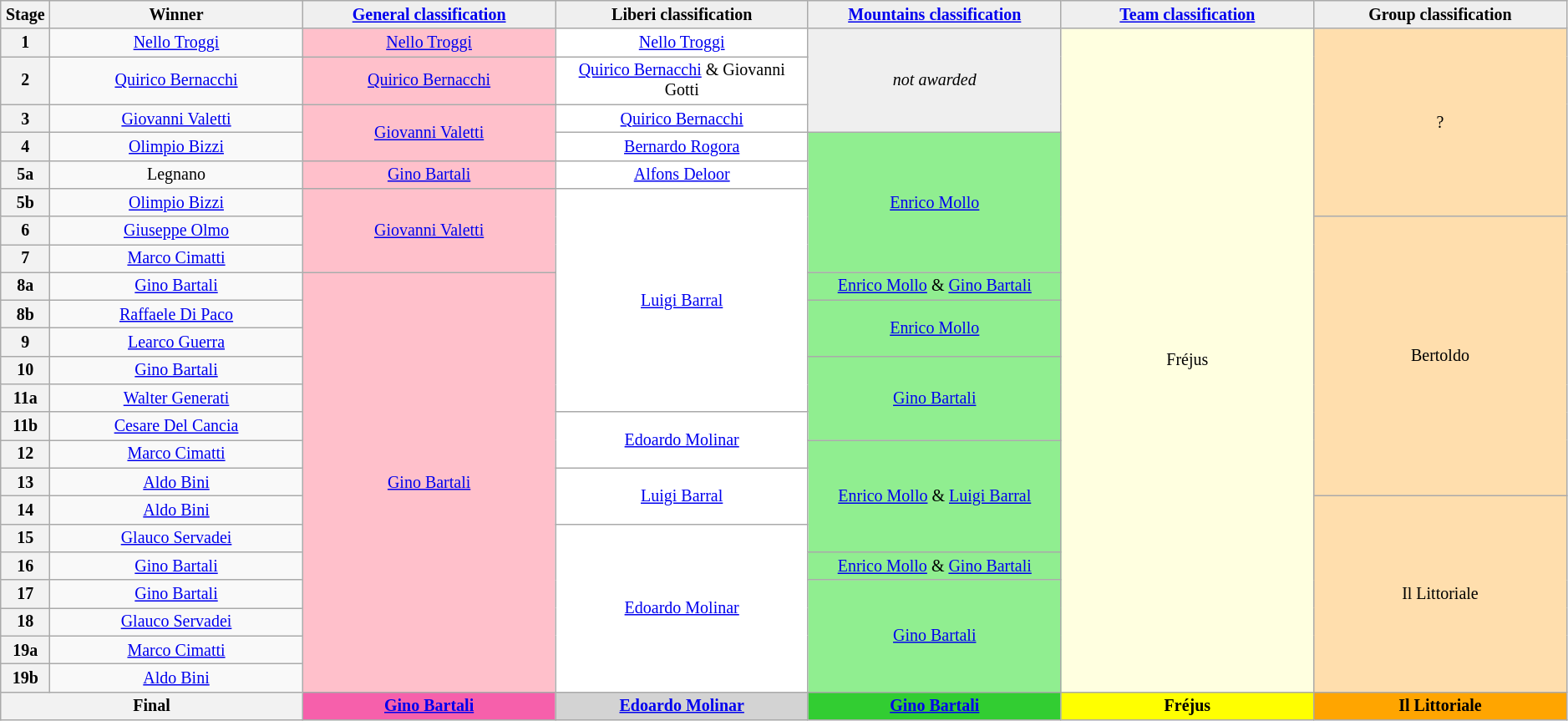<table class="wikitable" style="text-align: center; font-size:smaller;">
<tr style="background:#efefef;">
<th style="width:1%;">Stage</th>
<th style="width:14%;">Winner</th>
<th style="background:#efefef; width:14%;"><a href='#'>General classification</a><br></th>
<th style="background:#efefef; width:14%;">Liberi classification</th>
<th style="background:#efefef; width:14%;"><a href='#'>Mountains classification</a></th>
<th style="background:#efefef; width:14%;"><a href='#'>Team classification</a></th>
<th style="background:#efefef; width:14%;">Group classification</th>
</tr>
<tr>
<th>1</th>
<td><a href='#'>Nello Troggi</a></td>
<td style="background:pink;" rowspan="1"><a href='#'>Nello Troggi</a></td>
<td style="background:white;" rowspan="1"><a href='#'>Nello Troggi</a></td>
<td style="background:#EFEFEF;" rowspan="3"><em>not awarded</em></td>
<td style="background:lightyellow;" rowspan="23">Fréjus</td>
<td style="background:navajowhite;" rowspan="6">?</td>
</tr>
<tr>
<th>2</th>
<td><a href='#'>Quirico Bernacchi</a></td>
<td style="background:pink;" rowspan="1"><a href='#'>Quirico Bernacchi</a></td>
<td style="background:white;" rowspan="1"><a href='#'>Quirico Bernacchi</a> & Giovanni Gotti</td>
</tr>
<tr>
<th>3</th>
<td><a href='#'>Giovanni Valetti</a></td>
<td style="background:pink;" rowspan="2"><a href='#'>Giovanni Valetti</a></td>
<td style="background:white;" rowspan="1"><a href='#'>Quirico Bernacchi</a></td>
</tr>
<tr>
<th>4</th>
<td><a href='#'>Olimpio Bizzi</a></td>
<td style="background:white;" rowspan="1"><a href='#'>Bernardo Rogora</a></td>
<td style="background:lightgreen;" rowspan="5"><a href='#'>Enrico Mollo</a></td>
</tr>
<tr>
<th>5a</th>
<td>Legnano</td>
<td style="background:pink;" rowspan="1"><a href='#'>Gino Bartali</a></td>
<td style="background:white;" rowspan="1"><a href='#'>Alfons Deloor</a></td>
</tr>
<tr>
<th>5b</th>
<td><a href='#'>Olimpio Bizzi</a></td>
<td style="background:pink;" rowspan="3"><a href='#'>Giovanni Valetti</a></td>
<td style="background:white;" rowspan="8"><a href='#'>Luigi Barral</a></td>
</tr>
<tr>
<th>6</th>
<td><a href='#'>Giuseppe Olmo</a></td>
<td style="background:navajowhite;" rowspan="10">Bertoldo</td>
</tr>
<tr>
<th>7</th>
<td><a href='#'>Marco Cimatti</a></td>
</tr>
<tr>
<th>8a</th>
<td><a href='#'>Gino Bartali</a></td>
<td style="background:pink;" rowspan="15"><a href='#'>Gino Bartali</a></td>
<td style="background:lightgreen;" rowspan="1"><a href='#'>Enrico Mollo</a> & <a href='#'>Gino Bartali</a></td>
</tr>
<tr>
<th>8b</th>
<td><a href='#'>Raffaele Di Paco</a></td>
<td style="background:lightgreen;" rowspan="2"><a href='#'>Enrico Mollo</a></td>
</tr>
<tr>
<th>9</th>
<td><a href='#'>Learco Guerra</a></td>
</tr>
<tr>
<th>10</th>
<td><a href='#'>Gino Bartali</a></td>
<td style="background:lightgreen;" rowspan="3"><a href='#'>Gino Bartali</a></td>
</tr>
<tr>
<th>11a</th>
<td><a href='#'>Walter Generati</a></td>
</tr>
<tr>
<th>11b</th>
<td><a href='#'>Cesare Del Cancia</a></td>
<td style="background:white;" rowspan="2"><a href='#'>Edoardo Molinar</a></td>
</tr>
<tr>
<th>12</th>
<td><a href='#'>Marco Cimatti</a></td>
<td style="background:lightgreen;" rowspan="4"><a href='#'>Enrico Mollo</a> & <a href='#'>Luigi Barral</a></td>
</tr>
<tr>
<th>13</th>
<td><a href='#'>Aldo Bini</a></td>
<td style="background:white;" rowspan="2"><a href='#'>Luigi Barral</a></td>
</tr>
<tr>
<th>14</th>
<td><a href='#'>Aldo Bini</a></td>
<td style="background:navajowhite;" rowspan="7">Il Littoriale</td>
</tr>
<tr>
<th>15</th>
<td><a href='#'>Glauco Servadei</a></td>
<td style="background:white;" rowspan="6"><a href='#'>Edoardo Molinar</a></td>
</tr>
<tr>
<th>16</th>
<td><a href='#'>Gino Bartali</a></td>
<td style="background:lightgreen;" rowspan="1"><a href='#'>Enrico Mollo</a> & <a href='#'>Gino Bartali</a></td>
</tr>
<tr>
<th>17</th>
<td><a href='#'>Gino Bartali</a></td>
<td style="background:lightgreen;" rowspan="4"><a href='#'>Gino Bartali</a></td>
</tr>
<tr>
<th>18</th>
<td><a href='#'>Glauco Servadei</a></td>
</tr>
<tr>
<th>19a</th>
<td><a href='#'>Marco Cimatti</a></td>
</tr>
<tr>
<th>19b</th>
<td><a href='#'>Aldo Bini</a></td>
</tr>
<tr>
<th colspan=2><strong>Final</strong></th>
<th style="background:#F660AB;"><strong><a href='#'>Gino Bartali</a></strong></th>
<th style="background:lightgray;"><a href='#'>Edoardo Molinar</a></th>
<th style="background:#32CD32;"><strong><a href='#'>Gino Bartali</a></strong></th>
<th style="background:yellow;"><strong>Fréjus</strong></th>
<th style="background:orange;"><strong>Il Littoriale</strong></th>
</tr>
</table>
